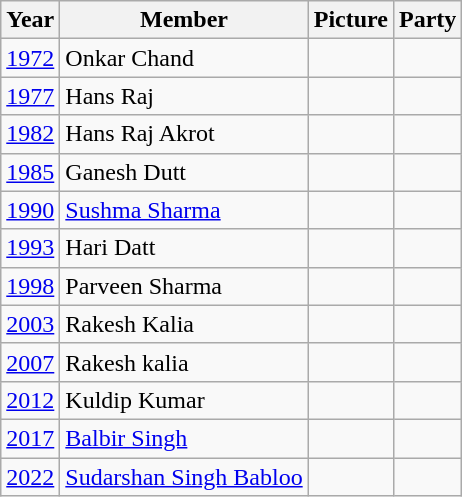<table class="wikitable sortable">
<tr>
<th>Year</th>
<th>Member</th>
<th>Picture</th>
<th colspan="2">Party</th>
</tr>
<tr>
<td><a href='#'>1972</a></td>
<td>Onkar Chand</td>
<td></td>
<td></td>
</tr>
<tr>
<td><a href='#'>1977</a></td>
<td>Hans Raj</td>
<td></td>
<td></td>
</tr>
<tr>
<td><a href='#'>1982</a></td>
<td>Hans Raj Akrot</td>
<td></td>
<td></td>
</tr>
<tr>
<td><a href='#'>1985</a></td>
<td>Ganesh Dutt</td>
<td></td>
</tr>
<tr>
<td><a href='#'>1990</a></td>
<td><a href='#'>Sushma Sharma</a></td>
<td></td>
<td></td>
</tr>
<tr>
<td><a href='#'>1993</a></td>
<td>Hari Datt</td>
<td></td>
<td></td>
</tr>
<tr>
<td><a href='#'>1998</a></td>
<td>Parveen Sharma</td>
<td></td>
<td></td>
</tr>
<tr>
<td><a href='#'>2003</a></td>
<td>Rakesh Kalia</td>
<td></td>
<td></td>
</tr>
<tr>
<td><a href='#'>2007</a></td>
<td>Rakesh kalia</td>
<td></td>
<td></td>
</tr>
<tr>
<td><a href='#'>2012</a></td>
<td>Kuldip Kumar</td>
<td></td>
<td></td>
</tr>
<tr>
<td><a href='#'>2017</a></td>
<td><a href='#'>Balbir Singh</a></td>
<td></td>
<td></td>
</tr>
<tr>
<td><a href='#'>2022</a></td>
<td><a href='#'>Sudarshan Singh Babloo</a></td>
<td></td>
<td></td>
</tr>
</table>
